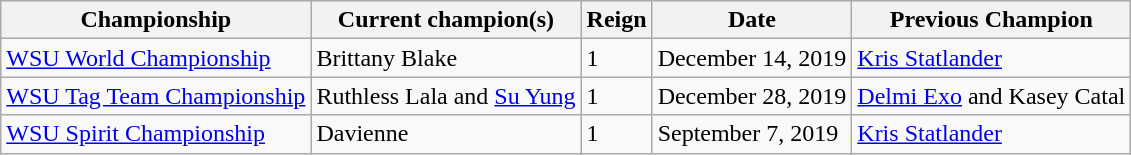<table class="wikitable">
<tr>
<th>Championship</th>
<th>Current champion(s)</th>
<th>Reign</th>
<th>Date</th>
<th>Previous Champion</th>
</tr>
<tr>
<td><a href='#'>WSU World Championship</a></td>
<td>Brittany Blake</td>
<td>1</td>
<td>December 14, 2019</td>
<td><a href='#'>Kris Statlander</a></td>
</tr>
<tr>
<td><a href='#'>WSU Tag Team Championship</a></td>
<td>Ruthless Lala and <a href='#'>Su Yung</a></td>
<td>1</td>
<td>December 28, 2019</td>
<td><a href='#'>Delmi Exo</a> and Kasey Catal</td>
</tr>
<tr>
<td><a href='#'>WSU Spirit Championship</a></td>
<td>Davienne</td>
<td>1</td>
<td>September 7, 2019</td>
<td><a href='#'>Kris Statlander</a></td>
</tr>
</table>
